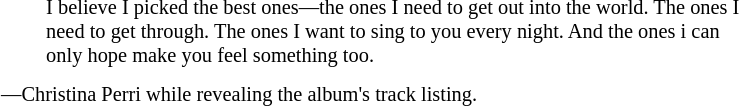<table cellpadding="5"  style="width:40%; float:right; font-size:85%; border-collapse:collapse; border-style:none;">
<tr>
<td style="width:20px; vertical-align:top;"></td>
<td style="text-align:left;">I believe I picked the best ones—the ones I need to get out into the world. The ones I need to get through. The ones I want to sing to you every night. And the ones i can only hope make you feel something too.</td>
</tr>
<tr>
<td colspan="3"><div>—Christina Perri while revealing the album's track listing.</div></td>
</tr>
</table>
